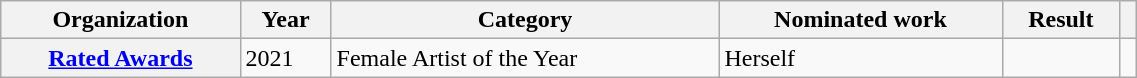<table class="wikitable sortable plainrowheaders" style="width: 60%;">
<tr>
<th scope="col">Organization</th>
<th scope="col">Year</th>
<th scope="col">Category</th>
<th scope="col">Nominated work</th>
<th scope="col">Result</th>
<th scope="col" class="unsortable"></th>
</tr>
<tr>
<th scope="row"><a href='#'>Rated Awards</a></th>
<td>2021</td>
<td>Female Artist of the Year</td>
<td>Herself</td>
<td></td>
<td rowspan="1" style="text-align:center;"></td>
</tr>
</table>
